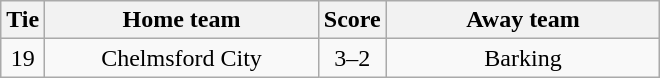<table class="wikitable" style="text-align:center;">
<tr>
<th width=20>Tie</th>
<th width=175>Home team</th>
<th width=20>Score</th>
<th width=175>Away team</th>
</tr>
<tr>
<td>19</td>
<td>Chelmsford City</td>
<td>3–2</td>
<td>Barking</td>
</tr>
</table>
